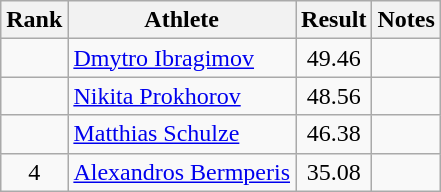<table class="wikitable sortable" style="text-align:center">
<tr>
<th>Rank</th>
<th>Athlete</th>
<th>Result</th>
<th>Notes</th>
</tr>
<tr>
<td></td>
<td style="text-align:left"><a href='#'>Dmytro Ibragimov</a><br></td>
<td>49.46</td>
<td></td>
</tr>
<tr>
<td></td>
<td style="text-align:left"><a href='#'>Nikita Prokhorov</a><br></td>
<td>48.56</td>
<td></td>
</tr>
<tr>
<td></td>
<td style="text-align:left"><a href='#'>Matthias Schulze</a><br></td>
<td>46.38</td>
<td></td>
</tr>
<tr>
<td>4</td>
<td style="text-align:left"><a href='#'>Alexandros Bermperis</a><br></td>
<td>35.08</td>
<td></td>
</tr>
</table>
